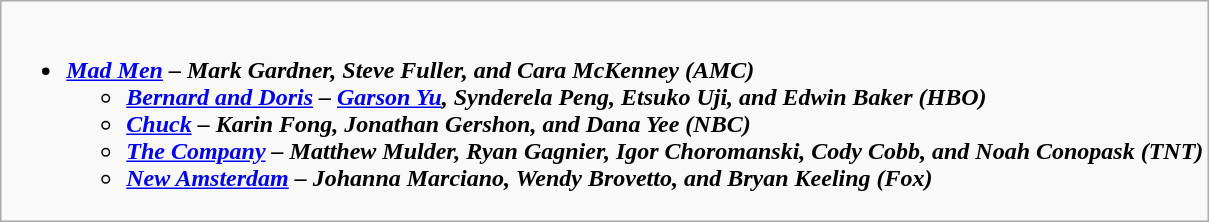<table class="wikitable">
<tr>
<td style="vertical-align:top;"><br><ul><li><strong><em><a href='#'>Mad Men</a><em> – Mark Gardner, Steve Fuller, and Cara McKenney (AMC)<strong><ul><li></em><a href='#'>Bernard and Doris</a><em> – <a href='#'>Garson Yu</a>, Synderela Peng, Etsuko Uji, and Edwin Baker (HBO)</li><li></em><a href='#'>Chuck</a><em> – Karin Fong, Jonathan Gershon, and Dana Yee (NBC)</li><li></em><a href='#'>The Company</a><em> – Matthew Mulder, Ryan Gagnier, Igor Choromanski, Cody Cobb, and Noah Conopask (TNT)</li><li></em><a href='#'>New Amsterdam</a><em> – Johanna Marciano, Wendy Brovetto, and Bryan Keeling (Fox)</li></ul></li></ul></td>
</tr>
</table>
